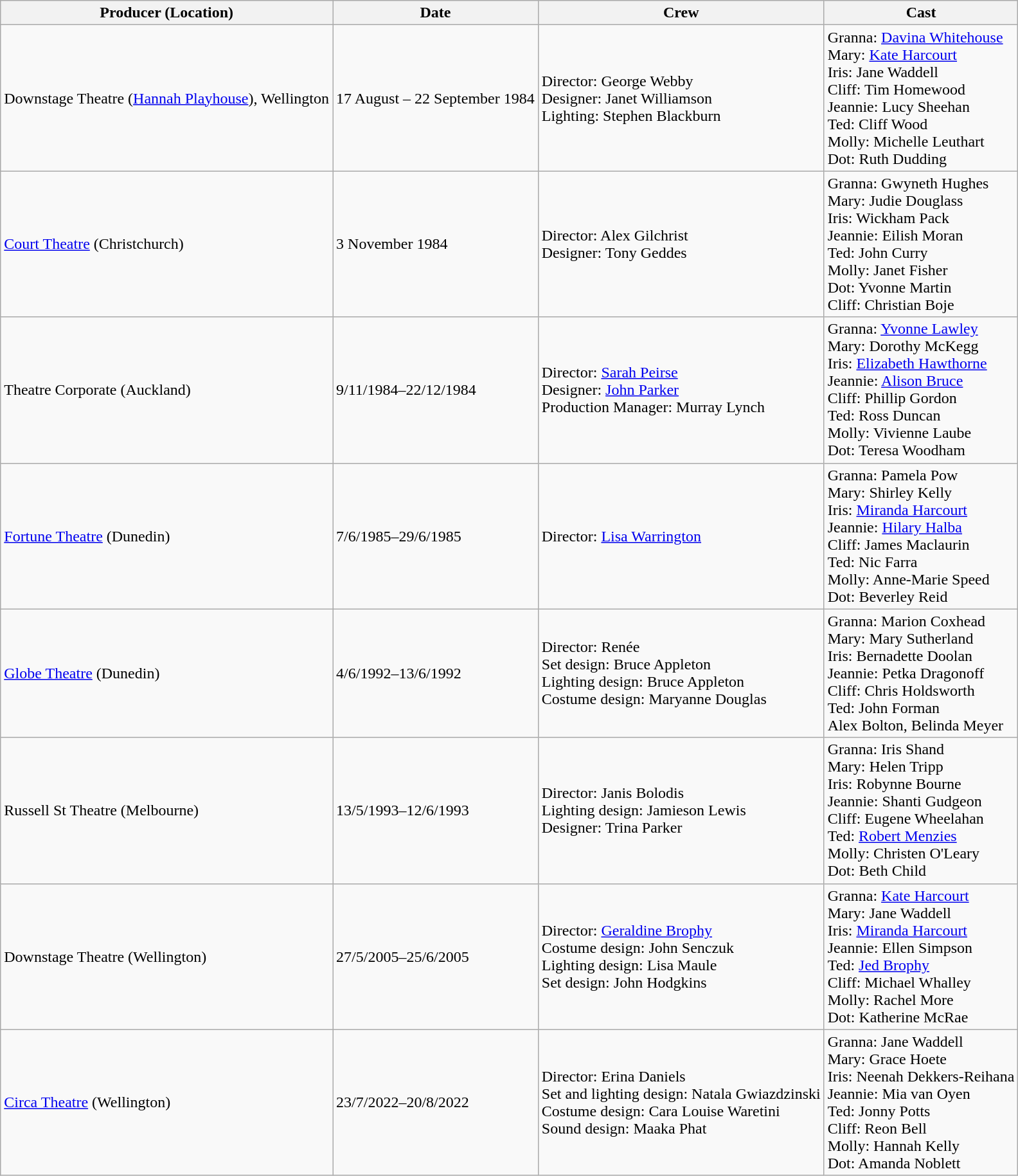<table class="wikitable">
<tr>
<th>Producer (Location)</th>
<th>Date</th>
<th>Crew</th>
<th>Cast</th>
</tr>
<tr>
<td>Downstage Theatre (<a href='#'>Hannah Playhouse</a>), Wellington</td>
<td>17 August  – 22 September 1984</td>
<td>Director: George Webby<br>Designer: Janet Williamson<br>Lighting: Stephen Blackburn</td>
<td>Granna: <a href='#'>Davina Whitehouse</a><br>Mary: <a href='#'>Kate Harcourt</a><br>Iris: Jane Waddell<br>Cliff: Tim Homewood<br>Jeannie: Lucy Sheehan<br>Ted: Cliff Wood<br>Molly: Michelle Leuthart<br>Dot: Ruth Dudding</td>
</tr>
<tr>
<td><a href='#'>Court Theatre</a> (Christchurch)</td>
<td>3 November 1984</td>
<td>Director: Alex Gilchrist<br>Designer: Tony Geddes</td>
<td>Granna: Gwyneth Hughes<br>Mary: Judie Douglass<br>Iris: Wickham Pack<br>Jeannie: Eilish Moran<br>Ted: John Curry<br>Molly: Janet Fisher<br>Dot: Yvonne Martin<br>Cliff: Christian Boje</td>
</tr>
<tr>
<td>Theatre Corporate (Auckland)</td>
<td>9/11/1984–22/12/1984</td>
<td>Director: <a href='#'>Sarah Peirse</a><br>Designer:  <a href='#'>John Parker</a><br>Production Manager: Murray Lynch</td>
<td>Granna: <a href='#'>Yvonne Lawley</a><br>Mary: Dorothy McKegg<br>Iris:  <a href='#'>Elizabeth Hawthorne</a><br>Jeannie: <a href='#'>Alison Bruce</a><br>Cliff:  Phillip Gordon<br>Ted:  Ross Duncan<br>Molly:  Vivienne Laube<br>Dot:  Teresa Woodham</td>
</tr>
<tr>
<td><a href='#'>Fortune Theatre</a> (Dunedin)</td>
<td>7/6/1985–29/6/1985</td>
<td>Director: <a href='#'>Lisa Warrington</a></td>
<td>Granna: Pamela Pow<br>Mary: Shirley Kelly<br>Iris: <a href='#'>Miranda Harcourt</a><br>Jeannie: <a href='#'>Hilary Halba</a><br>Cliff: James Maclaurin<br>Ted: Nic Farra<br>Molly: Anne-Marie Speed<br>Dot: Beverley Reid</td>
</tr>
<tr>
<td><a href='#'>Globe Theatre</a> (Dunedin)</td>
<td>4/6/1992–13/6/1992</td>
<td>Director: Renée<br>Set design: Bruce Appleton<br>Lighting design: Bruce Appleton<br>Costume design: Maryanne Douglas</td>
<td>Granna: Marion Coxhead<br>Mary: Mary Sutherland<br>Iris: Bernadette Doolan<br>Jeannie: Petka Dragonoff<br>Cliff: Chris Holdsworth<br>Ted: John Forman<br>Alex Bolton, Belinda Meyer</td>
</tr>
<tr>
<td>Russell St Theatre (Melbourne)</td>
<td>13/5/1993–12/6/1993</td>
<td>Director: Janis Bolodis<br>Lighting design: Jamieson Lewis<br>Designer: Trina Parker</td>
<td>Granna: Iris Shand<br>Mary: Helen Tripp<br>Iris: Robynne Bourne<br>Jeannie: Shanti Gudgeon<br>Cliff: Eugene Wheelahan<br>Ted: <a href='#'>Robert Menzies</a><br>Molly: Christen O'Leary<br>Dot: Beth Child</td>
</tr>
<tr>
<td>Downstage Theatre (Wellington)</td>
<td>27/5/2005–25/6/2005</td>
<td>Director: <a href='#'>Geraldine Brophy</a><br>Costume design: John Senczuk<br>Lighting design: Lisa Maule<br>Set design: John Hodgkins</td>
<td>Granna: <a href='#'>Kate Harcourt</a><br>Mary: Jane Waddell<br>Iris: <a href='#'>Miranda Harcourt</a><br>Jeannie: Ellen Simpson<br>Ted: <a href='#'>Jed Brophy</a><br>Cliff: Michael Whalley<br>Molly: Rachel More<br>Dot: Katherine McRae</td>
</tr>
<tr>
<td><a href='#'>Circa Theatre</a> (Wellington)</td>
<td>23/7/2022–20/8/2022</td>
<td>Director: Erina Daniels<br>Set and lighting design: Natala Gwiazdzinski<br>Costume design: Cara Louise Waretini<br>Sound design: Maaka Phat</td>
<td>Granna: Jane Waddell<br>Mary: Grace Hoete<br>Iris: Neenah Dekkers-Reihana<br>Jeannie: Mia van Oyen<br>Ted: Jonny Potts<br>Cliff: Reon Bell<br>Molly: Hannah Kelly<br>Dot: Amanda Noblett</td>
</tr>
</table>
